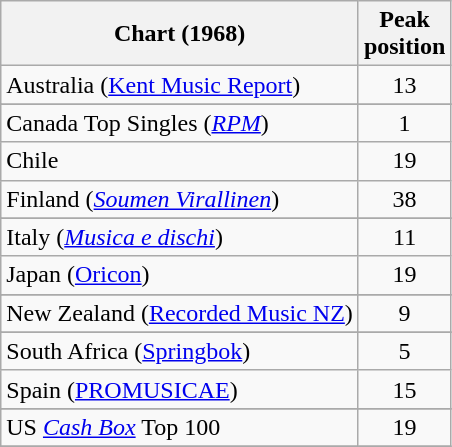<table class="wikitable sortable">
<tr>
<th>Chart (1968)</th>
<th>Peak<br>position</th>
</tr>
<tr>
<td>Australia (<a href='#'>Kent Music Report</a>)</td>
<td align="center">13</td>
</tr>
<tr>
</tr>
<tr>
</tr>
<tr>
</tr>
<tr>
<td>Canada Top Singles (<em><a href='#'>RPM</a></em>)</td>
<td align="center">1</td>
</tr>
<tr>
<td>Chile</td>
<td align="center">19</td>
</tr>
<tr>
<td>Finland (<a href='#'><em>Soumen Virallinen</em></a>)</td>
<td style="text-align:center;">38</td>
</tr>
<tr>
</tr>
<tr>
<td>Italy (<em><a href='#'>Musica e dischi</a></em>)</td>
<td align="center">11</td>
</tr>
<tr>
<td>Japan (<a href='#'>Oricon</a>)</td>
<td align="center">19</td>
</tr>
<tr>
</tr>
<tr>
<td>New Zealand (<a href='#'>Recorded Music NZ</a>)</td>
<td align="center">9</td>
</tr>
<tr>
</tr>
<tr>
<td>South Africa (<a href='#'>Springbok</a>)</td>
<td align="center">5</td>
</tr>
<tr>
<td>Spain (<a href='#'>PROMUSICAE</a>)</td>
<td align="center">15</td>
</tr>
<tr>
</tr>
<tr>
</tr>
<tr>
</tr>
<tr>
<td>US <em><a href='#'>Cash Box</a></em> Top 100</td>
<td align="center">19</td>
</tr>
<tr>
</tr>
</table>
